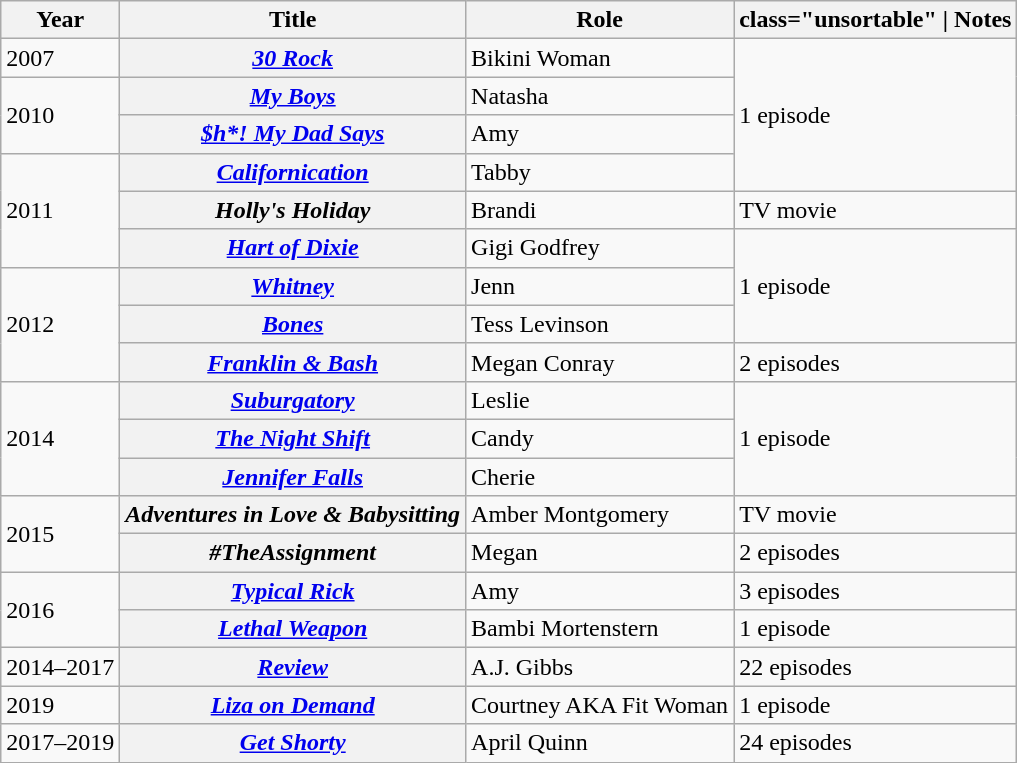<table class="wikitable sortable plainrowheaders">
<tr>
<th scope="col">Year</th>
<th scope="col">Title</th>
<th scope="col">Role</th>
<th scope="col">class="unsortable" | Notes</th>
</tr>
<tr>
<td>2007</td>
<th scope="row"><em><a href='#'>30 Rock</a></em></th>
<td>Bikini Woman</td>
<td rowspan="4">1 episode</td>
</tr>
<tr>
<td rowspan="2">2010</td>
<th scope="row"><em><a href='#'>My Boys</a></em></th>
<td>Natasha</td>
</tr>
<tr>
<th scope="row"><em><a href='#'>$h*! My Dad Says</a></em></th>
<td>Amy</td>
</tr>
<tr>
<td rowspan="3">2011</td>
<th scope="row"><em><a href='#'>Californication</a></em></th>
<td>Tabby</td>
</tr>
<tr>
<th scope="row"><em>Holly's Holiday</em></th>
<td>Brandi</td>
<td>TV movie</td>
</tr>
<tr>
<th scope="row"><em><a href='#'>Hart of Dixie</a></em></th>
<td>Gigi Godfrey</td>
<td rowspan="3">1 episode</td>
</tr>
<tr>
<td rowspan="3">2012</td>
<th scope="row"><em><a href='#'>Whitney</a></em></th>
<td>Jenn</td>
</tr>
<tr>
<th scope="row"><em><a href='#'>Bones</a></em></th>
<td>Tess Levinson</td>
</tr>
<tr>
<th scope="row"><em><a href='#'>Franklin & Bash</a></em></th>
<td>Megan Conray</td>
<td>2 episodes</td>
</tr>
<tr>
<td rowspan="3">2014</td>
<th scope="row"><em><a href='#'>Suburgatory</a></em></th>
<td>Leslie</td>
<td rowspan="3">1 episode</td>
</tr>
<tr>
<th scope="row"><em><a href='#'>The Night Shift</a></em></th>
<td>Candy</td>
</tr>
<tr>
<th scope="row"><em><a href='#'>Jennifer Falls</a></em></th>
<td>Cherie</td>
</tr>
<tr>
<td rowspan="2">2015</td>
<th scope="row"><em>Adventures in Love & Babysitting</em></th>
<td>Amber Montgomery</td>
<td>TV movie</td>
</tr>
<tr>
<th scope="row"><em>#TheAssignment</em></th>
<td>Megan</td>
<td>2 episodes</td>
</tr>
<tr>
<td rowspan="2">2016</td>
<th scope="row"><em><a href='#'>Typical Rick</a></em></th>
<td>Amy</td>
<td>3 episodes</td>
</tr>
<tr>
<th scope="row"><em><a href='#'>Lethal Weapon</a></em></th>
<td>Bambi Mortenstern</td>
<td>1 episode</td>
</tr>
<tr>
<td>2014–2017</td>
<th scope="row"><em><a href='#'>Review</a></em></th>
<td>A.J. Gibbs</td>
<td>22 episodes</td>
</tr>
<tr>
<td>2019</td>
<th scope="row"><em><a href='#'>Liza on Demand</a></em></th>
<td>Courtney AKA Fit Woman</td>
<td>1 episode</td>
</tr>
<tr>
<td>2017–2019</td>
<th scope="row"><em><a href='#'>Get Shorty</a></em></th>
<td>April Quinn</td>
<td>24 episodes</td>
</tr>
</table>
